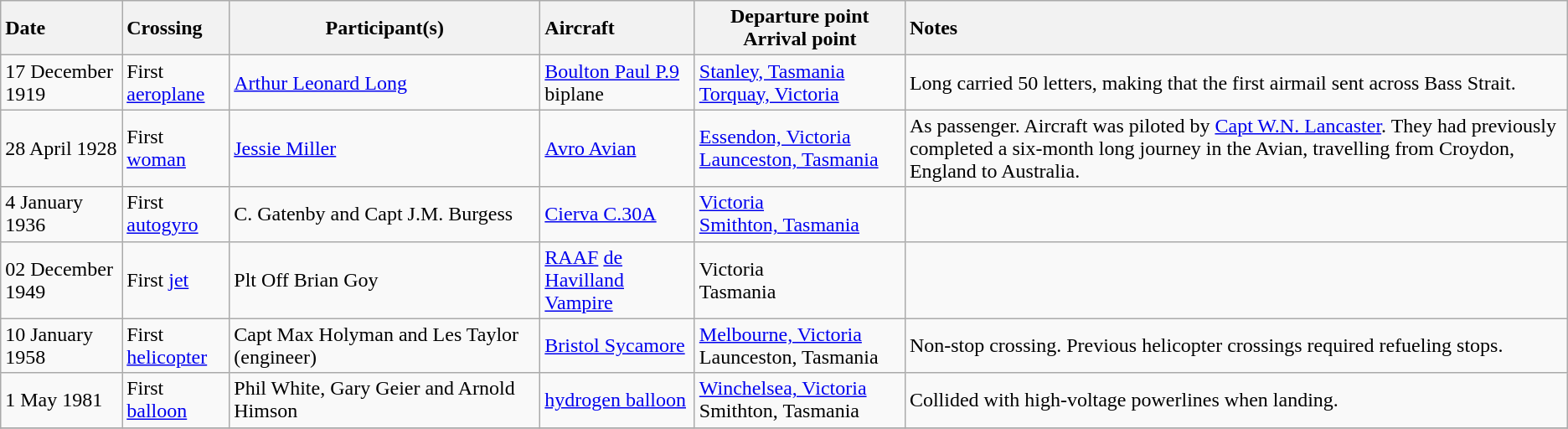<table class="wikitable sortable">
<tr>
<th style="text-align:left">Date</th>
<th style="text-align:left">Crossing</th>
<th style="width:240px;">Participant(s)</th>
<th style="text-align:left">Aircraft</th>
<th style="width:160px;">Departure point <br>Arrival point</th>
<th style="text-align:left">Notes</th>
</tr>
<tr>
<td>17 December 1919</td>
<td>First <a href='#'>aeroplane</a></td>
<td><a href='#'>Arthur Leonard Long</a></td>
<td><a href='#'>Boulton Paul P.9</a> biplane</td>
<td><a href='#'>Stanley, Tasmania</a><br><a href='#'>Torquay, Victoria</a></td>
<td>Long carried 50 letters, making that the first airmail sent across Bass Strait.</td>
</tr>
<tr>
<td>28 April 1928</td>
<td>First <a href='#'>woman</a></td>
<td><a href='#'>Jessie Miller</a></td>
<td><a href='#'>Avro Avian</a></td>
<td><a href='#'>Essendon, Victoria</a><br><a href='#'>Launceston, Tasmania</a></td>
<td>As passenger. Aircraft was piloted by <a href='#'>Capt W.N. Lancaster</a>. They had previously completed a six-month long journey in the Avian, travelling from Croydon, England to Australia.</td>
</tr>
<tr>
<td>4 January 1936</td>
<td>First <a href='#'>autogyro</a></td>
<td>C. Gatenby and Capt J.M. Burgess</td>
<td><a href='#'>Cierva C.30A</a></td>
<td><a href='#'>Victoria</a><br><a href='#'>Smithton, Tasmania</a></td>
</tr>
<tr>
<td>02 December 1949</td>
<td>First <a href='#'>jet</a></td>
<td>Plt Off Brian Goy</td>
<td><a href='#'>RAAF</a> <a href='#'>de Havilland Vampire</a></td>
<td>Victoria<br>Tasmania</td>
<td></td>
</tr>
<tr>
<td>10 January 1958</td>
<td>First <a href='#'>helicopter</a></td>
<td>Capt Max Holyman and Les Taylor (engineer)</td>
<td><a href='#'>Bristol Sycamore</a></td>
<td><a href='#'>Melbourne, Victoria</a><br>Launceston, Tasmania</td>
<td>Non-stop crossing. Previous helicopter crossings required refueling stops.</td>
</tr>
<tr>
<td>1 May 1981</td>
<td>First <a href='#'>balloon</a></td>
<td>Phil White, Gary Geier and Arnold Himson</td>
<td><a href='#'>hydrogen balloon</a></td>
<td><a href='#'>Winchelsea, Victoria</a><br>Smithton, Tasmania</td>
<td>Collided with high-voltage powerlines when landing.</td>
</tr>
<tr>
</tr>
</table>
